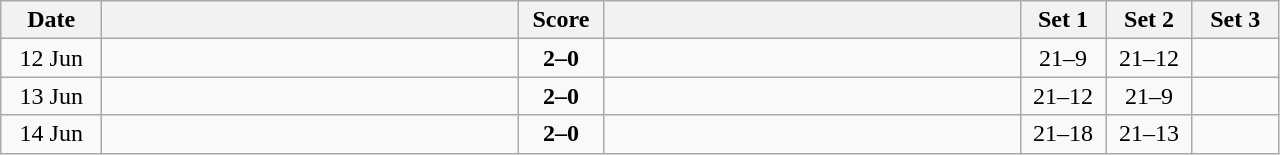<table class="wikitable" style="text-align: center;">
<tr>
<th width="60">Date</th>
<th align="right" width="270"></th>
<th width="50">Score</th>
<th align="left" width="270"></th>
<th width="50">Set 1</th>
<th width="50">Set 2</th>
<th width="50">Set 3</th>
</tr>
<tr>
<td>12 Jun</td>
<td align=left><strong></strong></td>
<td align=center><strong>2–0</strong></td>
<td align=left></td>
<td>21–9</td>
<td>21–12</td>
<td></td>
</tr>
<tr>
<td>13 Jun</td>
<td align=left><strong></strong></td>
<td align=center><strong>2–0</strong></td>
<td align=left></td>
<td>21–12</td>
<td>21–9</td>
<td></td>
</tr>
<tr>
<td>14 Jun</td>
<td align=left><strong></strong></td>
<td align=center><strong>2–0</strong></td>
<td align=left></td>
<td>21–18</td>
<td>21–13</td>
<td></td>
</tr>
</table>
